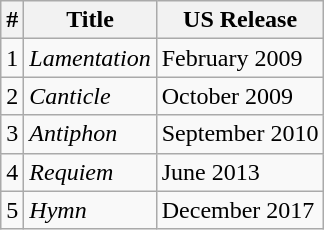<table class="wikitable">
<tr>
<th>#</th>
<th>Title</th>
<th>US Release</th>
</tr>
<tr>
<td>1</td>
<td><em>Lamentation</em></td>
<td>February 2009</td>
</tr>
<tr>
<td>2</td>
<td><em>Canticle</em></td>
<td>October 2009</td>
</tr>
<tr>
<td>3</td>
<td><em>Antiphon</em></td>
<td>September 2010</td>
</tr>
<tr>
<td>4</td>
<td><em>Requiem</em></td>
<td>June 2013</td>
</tr>
<tr>
<td>5</td>
<td><em>Hymn</em></td>
<td>December 2017</td>
</tr>
</table>
